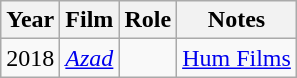<table class="wikitable">
<tr>
<th>Year</th>
<th>Film</th>
<th>Role</th>
<th>Notes</th>
</tr>
<tr>
<td>2018</td>
<td><em><a href='#'>Azad</a></em></td>
<td></td>
<td><a href='#'>Hum Films</a></td>
</tr>
</table>
